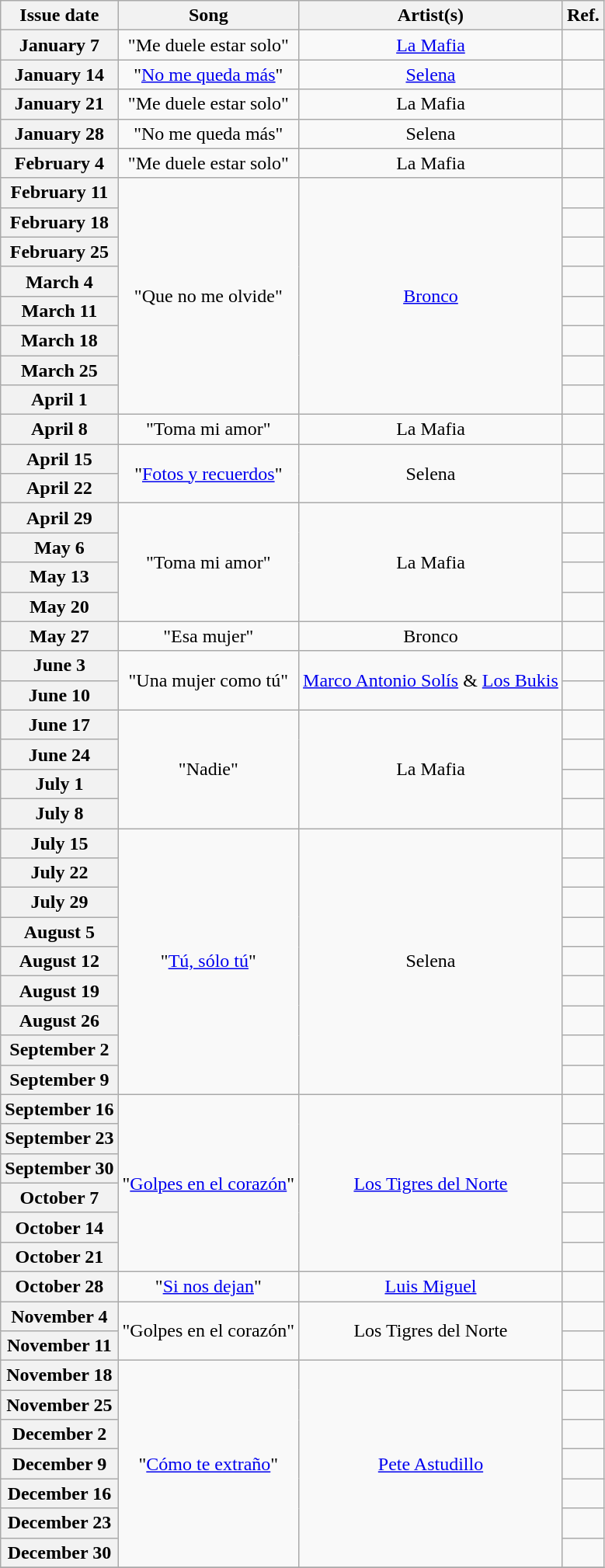<table class="wikitable plainrowheaders" style="text-align: center;">
<tr>
<th>Issue date</th>
<th>Song</th>
<th>Artist(s)</th>
<th>Ref.</th>
</tr>
<tr>
<th scope="row">January 7</th>
<td rowspan="1">"Me duele estar solo"</td>
<td rowspan="1"><a href='#'>La Mafia</a></td>
<td></td>
</tr>
<tr>
<th scope="row">January 14</th>
<td rowspan="1">"<a href='#'>No me queda más</a>"</td>
<td rowspan="1"><a href='#'>Selena</a></td>
<td></td>
</tr>
<tr>
<th scope="row">January 21</th>
<td rowspan="1">"Me duele estar solo"</td>
<td rowspan="1">La Mafia</td>
<td></td>
</tr>
<tr>
<th scope="row">January 28</th>
<td rowspan="1">"No me queda más"</td>
<td rowspan="1">Selena</td>
<td></td>
</tr>
<tr>
<th scope="row">February 4</th>
<td rowspan="1">"Me duele estar solo"</td>
<td rowspan="1">La Mafia</td>
<td></td>
</tr>
<tr>
<th scope="row">February 11</th>
<td rowspan="8">"Que no me olvide"</td>
<td rowspan="8"><a href='#'>Bronco</a></td>
<td></td>
</tr>
<tr>
<th scope="row">February 18</th>
<td></td>
</tr>
<tr>
<th scope="row">February 25</th>
<td></td>
</tr>
<tr>
<th scope="row">March 4</th>
<td></td>
</tr>
<tr>
<th scope="row">March 11</th>
<td></td>
</tr>
<tr>
<th scope="row">March 18</th>
<td></td>
</tr>
<tr>
<th scope="row">March 25</th>
<td></td>
</tr>
<tr>
<th scope="row">April 1</th>
<td></td>
</tr>
<tr>
<th scope="row">April 8</th>
<td>"Toma mi amor"</td>
<td>La Mafia</td>
<td></td>
</tr>
<tr>
<th scope="row">April 15</th>
<td rowspan="2">"<a href='#'>Fotos y recuerdos</a>"</td>
<td rowspan="2">Selena</td>
<td></td>
</tr>
<tr>
<th scope="row">April 22</th>
<td></td>
</tr>
<tr>
<th scope="row">April 29</th>
<td rowspan="4">"Toma mi amor"</td>
<td rowspan="4">La Mafia</td>
<td></td>
</tr>
<tr>
<th scope="row">May 6</th>
<td></td>
</tr>
<tr>
<th scope="row">May 13</th>
<td></td>
</tr>
<tr>
<th scope="row">May 20</th>
<td></td>
</tr>
<tr>
<th scope="row">May 27</th>
<td rowspan="1">"Esa mujer"</td>
<td rowspan="1">Bronco</td>
<td></td>
</tr>
<tr>
<th scope="row">June 3</th>
<td rowspan="2">"Una mujer como tú"</td>
<td rowspan="2"><a href='#'>Marco Antonio Solís</a> & <a href='#'>Los Bukis</a></td>
<td></td>
</tr>
<tr>
<th scope="row">June 10</th>
<td></td>
</tr>
<tr>
<th scope="row">June 17</th>
<td rowspan="4">"Nadie"</td>
<td rowspan="4">La Mafia</td>
<td></td>
</tr>
<tr>
<th scope="row">June 24</th>
<td></td>
</tr>
<tr>
<th scope="row">July 1</th>
<td></td>
</tr>
<tr>
<th scope="row">July 8</th>
<td></td>
</tr>
<tr>
<th scope="row">July 15</th>
<td rowspan="9">"<a href='#'>Tú, sólo tú</a>"</td>
<td rowspan="9">Selena</td>
<td></td>
</tr>
<tr>
<th scope="row">July 22</th>
<td></td>
</tr>
<tr>
<th scope="row">July 29</th>
<td></td>
</tr>
<tr>
<th scope="row">August 5</th>
<td></td>
</tr>
<tr>
<th scope="row">August 12</th>
<td></td>
</tr>
<tr>
<th scope="row">August 19</th>
<td></td>
</tr>
<tr>
<th scope="row">August 26</th>
<td></td>
</tr>
<tr>
<th scope="row">September 2</th>
<td></td>
</tr>
<tr>
<th scope="row">September 9</th>
<td></td>
</tr>
<tr>
<th scope="row">September 16</th>
<td rowspan="6">"<a href='#'>Golpes en el corazón</a>"</td>
<td rowspan="6"><a href='#'>Los Tigres del Norte</a></td>
<td></td>
</tr>
<tr>
<th scope="row">September 23</th>
<td></td>
</tr>
<tr>
<th scope="row">September 30</th>
<td></td>
</tr>
<tr>
<th scope="row">October 7</th>
<td></td>
</tr>
<tr>
<th scope="row">October 14</th>
<td></td>
</tr>
<tr>
<th scope="row">October 21</th>
<td></td>
</tr>
<tr>
<th scope="row">October 28</th>
<td rowspan="1">"<a href='#'>Si nos dejan</a>"</td>
<td rowspan="1"><a href='#'>Luis Miguel</a></td>
<td></td>
</tr>
<tr>
<th scope="row">November 4</th>
<td rowspan="2">"Golpes en el corazón"</td>
<td rowspan="2">Los Tigres del Norte</td>
<td></td>
</tr>
<tr>
<th scope="row">November 11</th>
<td></td>
</tr>
<tr>
<th scope="row">November 18</th>
<td rowspan="7">"<a href='#'>Cómo te extraño</a>"</td>
<td rowspan="7"><a href='#'>Pete Astudillo</a></td>
<td></td>
</tr>
<tr>
<th scope="row">November 25</th>
<td></td>
</tr>
<tr>
<th scope="row">December 2</th>
<td></td>
</tr>
<tr>
<th scope="row">December 9</th>
<td></td>
</tr>
<tr>
<th scope="row">December 16</th>
<td></td>
</tr>
<tr>
<th scope="row">December 23</th>
<td></td>
</tr>
<tr>
<th scope="row">December 30</th>
<td></td>
</tr>
<tr>
</tr>
</table>
